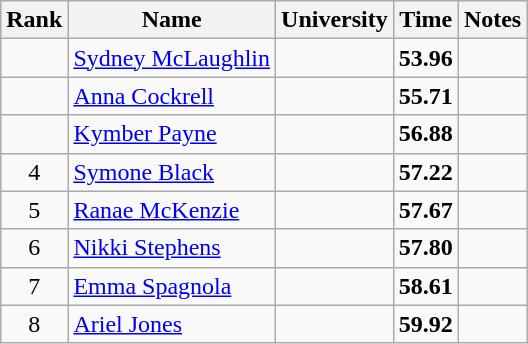<table class="wikitable sortable" style="text-align:center">
<tr>
<th>Rank</th>
<th>Name</th>
<th>University</th>
<th>Time</th>
<th>Notes</th>
</tr>
<tr>
<td></td>
<td align=left><a href='#'>Sydney McLaughlin</a></td>
<td></td>
<td><strong>53.96</strong></td>
<td></td>
</tr>
<tr>
<td></td>
<td align=left><a href='#'>Anna Cockrell</a></td>
<td></td>
<td><strong>55.71</strong></td>
<td></td>
</tr>
<tr>
<td></td>
<td align=left><a href='#'>Kymber Payne</a></td>
<td></td>
<td><strong>56.88</strong></td>
<td></td>
</tr>
<tr>
<td>4</td>
<td align=left><a href='#'>Symone Black</a></td>
<td></td>
<td><strong>57.22</strong></td>
<td></td>
</tr>
<tr>
<td>5</td>
<td align=left> <a href='#'>Ranae McKenzie</a></td>
<td></td>
<td><strong>57.67</strong></td>
<td></td>
</tr>
<tr>
<td>6</td>
<td align=left><a href='#'>Nikki Stephens</a></td>
<td></td>
<td><strong>57.80</strong></td>
<td></td>
</tr>
<tr>
<td>7</td>
<td align=left><a href='#'>Emma Spagnola</a></td>
<td></td>
<td><strong>58.61</strong></td>
<td></td>
</tr>
<tr>
<td>8</td>
<td align=left><a href='#'>Ariel Jones</a></td>
<td></td>
<td><strong>59.92</strong></td>
<td></td>
</tr>
</table>
